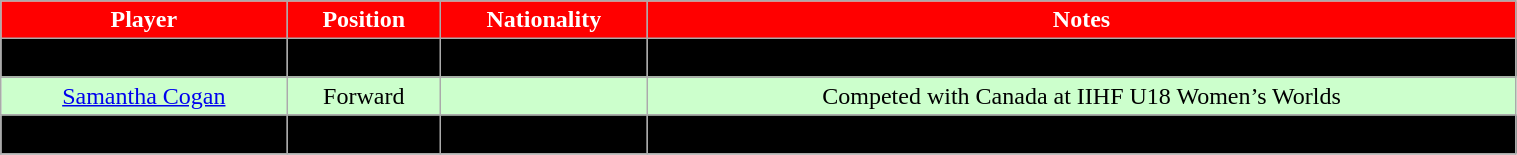<table class="wikitable" width="80%">
<tr align="center"  style=" background:red;color:#FFFFFF;">
<td><strong>Player</strong></td>
<td><strong>Position</strong></td>
<td><strong>Nationality</strong></td>
<td><strong>Notes</strong></td>
</tr>
<tr align="center" bgcolor=" ">
<td>Mikaela Gardner</td>
<td>Defense</td>
<td></td>
<td>Hails from Illinois</td>
</tr>
<tr align="center" bgcolor="#ccffcc">
<td><a href='#'>Samantha Cogan</a></td>
<td>Forward</td>
<td></td>
<td>Competed with Canada at IIHF U18 Women’s Worlds</td>
</tr>
<tr align="center" bgcolor=" ">
<td>Sophia Shaver</td>
<td>Forward</td>
<td></td>
<td>Played high school hockey in Minnesota</td>
</tr>
<tr align="center" bgcolor=" ">
</tr>
</table>
